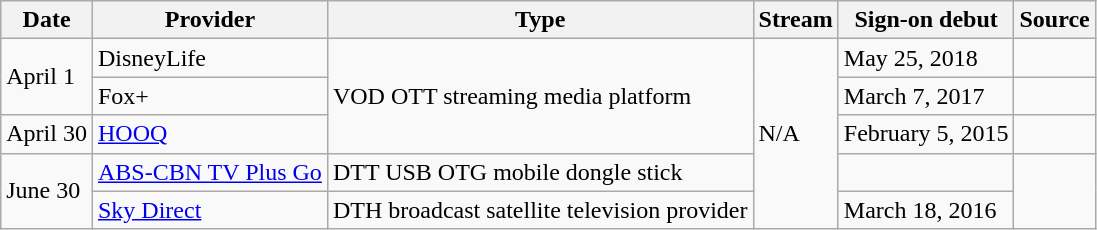<table class="wikitable">
<tr>
<th>Date</th>
<th>Provider</th>
<th>Type</th>
<th>Stream</th>
<th>Sign-on debut</th>
<th>Source</th>
</tr>
<tr>
<td rowspan="2">April 1</td>
<td>DisneyLife</td>
<td rowspan="3">VOD OTT streaming media platform</td>
<td rowspan="5">N/A</td>
<td>May 25, 2018</td>
<td></td>
</tr>
<tr>
<td>Fox+</td>
<td>March 7, 2017</td>
<td></td>
</tr>
<tr>
<td>April 30</td>
<td><a href='#'>HOOQ</a></td>
<td>February 5, 2015</td>
<td></td>
</tr>
<tr>
<td rowspan="2">June 30</td>
<td><a href='#'>ABS-CBN TV Plus Go</a></td>
<td>DTT USB OTG mobile dongle stick</td>
<td></td>
<td rowspan="2"></td>
</tr>
<tr>
<td><a href='#'>Sky Direct</a></td>
<td>DTH broadcast satellite television provider</td>
<td>March 18, 2016</td>
</tr>
</table>
